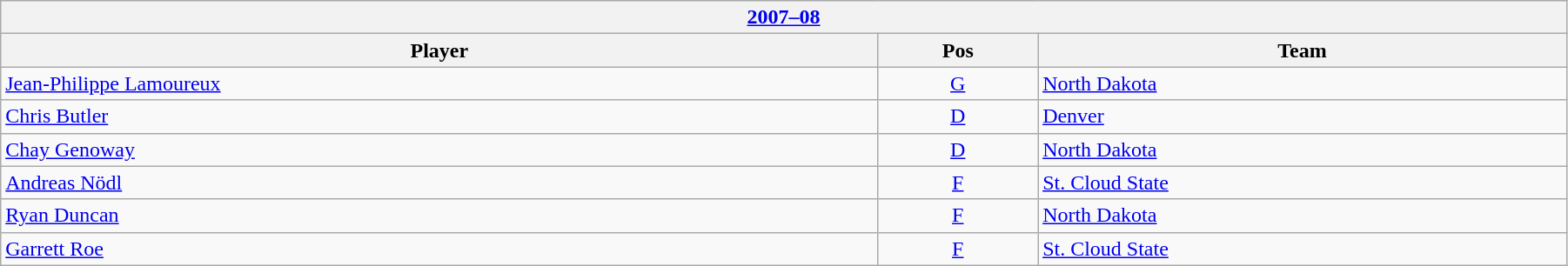<table class="wikitable" width=95%>
<tr>
<th colspan=3><a href='#'>2007–08</a></th>
</tr>
<tr>
<th>Player</th>
<th>Pos</th>
<th>Team</th>
</tr>
<tr>
<td><a href='#'>Jean-Philippe Lamoureux</a></td>
<td align=center><a href='#'>G</a></td>
<td><a href='#'>North Dakota</a></td>
</tr>
<tr>
<td><a href='#'>Chris Butler</a></td>
<td align=center><a href='#'>D</a></td>
<td><a href='#'>Denver</a></td>
</tr>
<tr>
<td><a href='#'>Chay Genoway</a></td>
<td align=center><a href='#'>D</a></td>
<td><a href='#'>North Dakota</a></td>
</tr>
<tr>
<td><a href='#'>Andreas Nödl</a></td>
<td align=center><a href='#'>F</a></td>
<td><a href='#'>St. Cloud State</a></td>
</tr>
<tr>
<td><a href='#'>Ryan Duncan</a></td>
<td align=center><a href='#'>F</a></td>
<td><a href='#'>North Dakota</a></td>
</tr>
<tr>
<td><a href='#'>Garrett Roe</a></td>
<td align=center><a href='#'>F</a></td>
<td><a href='#'>St. Cloud State</a></td>
</tr>
</table>
